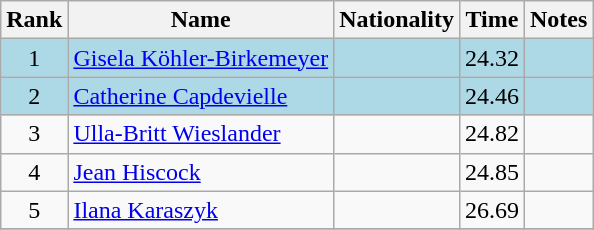<table class="wikitable sortable" style="text-align:center">
<tr>
<th>Rank</th>
<th>Name</th>
<th>Nationality</th>
<th>Time</th>
<th>Notes</th>
</tr>
<tr bgcolor=lightblue>
<td>1</td>
<td align=left><a href='#'>Gisela Köhler-Birkemeyer</a></td>
<td align=left></td>
<td>24.32</td>
<td></td>
</tr>
<tr bgcolor=lightblue>
<td>2</td>
<td align=left><a href='#'>Catherine Capdevielle</a></td>
<td align=left></td>
<td>24.46</td>
<td></td>
</tr>
<tr>
<td>3</td>
<td align=left><a href='#'>Ulla-Britt Wieslander</a></td>
<td align=left></td>
<td>24.82</td>
<td></td>
</tr>
<tr>
<td>4</td>
<td align=left><a href='#'>Jean Hiscock</a></td>
<td align=left></td>
<td>24.85</td>
<td></td>
</tr>
<tr>
<td>5</td>
<td align=left><a href='#'>Ilana Karaszyk</a></td>
<td align=left></td>
<td>26.69</td>
<td></td>
</tr>
<tr>
</tr>
</table>
